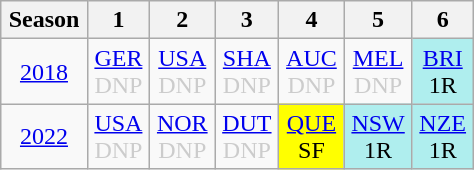<table class="wikitable" style="width:25%; margin:0">
<tr>
<th>Season</th>
<th>1</th>
<th>2</th>
<th>3</th>
<th>4</th>
<th>5</th>
<th>6</th>
</tr>
<tr>
<td style="text-align:center;"background:#efefef;"><a href='#'>2018</a></td>
<td style="text-align:center; color:#ccc;"><a href='#'>GER</a><br>DNP</td>
<td style="text-align:center; color:#ccc;"><a href='#'>USA</a><br>DNP</td>
<td style="text-align:center; color:#ccc;"><a href='#'>SHA</a><br>DNP</td>
<td style="text-align:center; color:#ccc;"><a href='#'>AUC</a><br>DNP</td>
<td style="text-align:center; color:#ccc;"><a href='#'>MEL</a><br>DNP</td>
<td style="text-align:center; background:#afeeee;"><a href='#'>BRI</a><br>1R</td>
</tr>
<tr>
<td style="text-align:center;"background:#efefef;"><a href='#'>2022</a></td>
<td style="text-align:center; color:#ccc;"><a href='#'>USA</a><br>DNP</td>
<td style="text-align:center; color:#ccc;"><a href='#'>NOR</a><br>DNP</td>
<td style="text-align:center; color:#ccc;"><a href='#'>DUT</a><br>DNP</td>
<td style="text-align:center; background:yellow;"><a href='#'>QUE</a><br>SF</td>
<td style="text-align:center; background:#afeeee;"><a href='#'>NSW</a><br>1R</td>
<td style="text-align:center; background:#afeeee;"><a href='#'>NZE</a><br>1R</td>
</tr>
</table>
